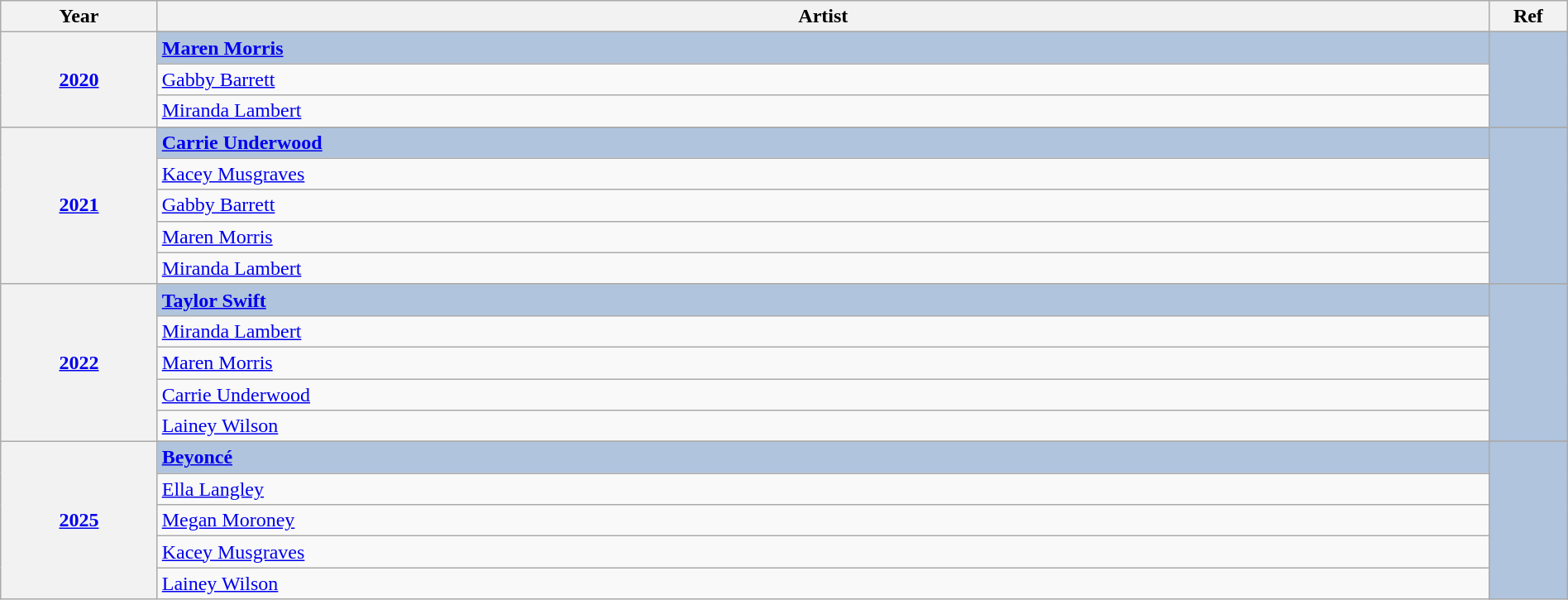<table class="wikitable" width="100%">
<tr>
<th width="10%">Year</th>
<th width="85%">Artist</th>
<th width="5%">Ref</th>
</tr>
<tr>
<th rowspan="4" align="center"><a href='#'>2020<br></a></th>
</tr>
<tr style="background:#B0C4DE">
<td><strong><a href='#'>Maren Morris</a></strong></td>
<td rowspan=3 align="center"></td>
</tr>
<tr>
<td><a href='#'>Gabby Barrett</a></td>
</tr>
<tr>
<td><a href='#'>Miranda Lambert</a></td>
</tr>
<tr>
<th rowspan="6" align="center"><a href='#'>2021<br></a></th>
</tr>
<tr style="background:#B0C4DE">
<td><strong><a href='#'>Carrie Underwood</a></strong></td>
<td rowspan=5 align="center"></td>
</tr>
<tr>
<td><a href='#'>Kacey Musgraves</a></td>
</tr>
<tr>
<td><a href='#'>Gabby Barrett</a></td>
</tr>
<tr>
<td><a href='#'>Maren Morris</a></td>
</tr>
<tr>
<td><a href='#'>Miranda Lambert</a></td>
</tr>
<tr>
<th rowspan="6"><a href='#'>2022<br></a></th>
</tr>
<tr style="background:#B0C4DE">
<td><strong><a href='#'>Taylor Swift</a></strong></td>
<td rowspan=5 align="center"></td>
</tr>
<tr>
<td><a href='#'>Miranda Lambert</a></td>
</tr>
<tr>
<td><a href='#'>Maren Morris</a></td>
</tr>
<tr>
<td><a href='#'>Carrie Underwood</a></td>
</tr>
<tr>
<td><a href='#'>Lainey Wilson</a></td>
</tr>
<tr>
<th rowspan="6"><a href='#'>2025<br></a></th>
</tr>
<tr style="background:#B0C4DE">
<td><strong><a href='#'>Beyoncé</a></strong></td>
<td rowspan=5 align="center"></td>
</tr>
<tr>
<td><a href='#'>Ella Langley</a></td>
</tr>
<tr>
<td><a href='#'>Megan Moroney</a></td>
</tr>
<tr>
<td><a href='#'>Kacey Musgraves</a></td>
</tr>
<tr>
<td><a href='#'>Lainey Wilson</a></td>
</tr>
</table>
